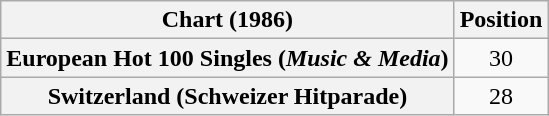<table class="wikitable plainrowheaders" style="text-align:center">
<tr>
<th scope="col">Chart (1986)</th>
<th scope="col">Position</th>
</tr>
<tr>
<th scope="row">European Hot 100 Singles (<em>Music & Media</em>)</th>
<td>30</td>
</tr>
<tr>
<th scope="row">Switzerland (Schweizer Hitparade)</th>
<td>28</td>
</tr>
</table>
